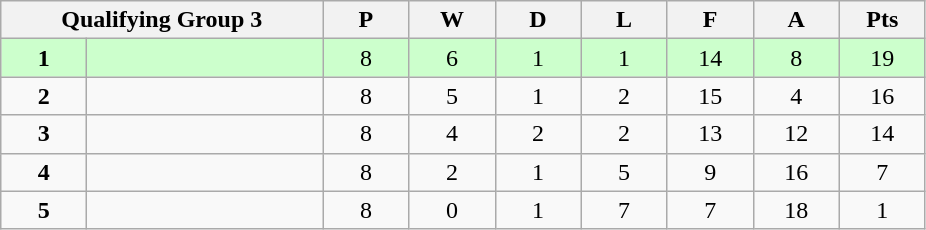<table class="wikitable">
<tr>
<th colspan="2">Qualifying Group 3</th>
<th rowspan="1" width="50">P</th>
<th rowspan="1" width="50">W</th>
<th colspan="1" width="50">D</th>
<th colspan="1" width="50">L</th>
<th colspan="1" width="50">F</th>
<th colspan="1" width="50">A</th>
<th colspan="1" width="50">Pts</th>
</tr>
<tr style="background:#ccffcc;" align=center>
<td width="50"><strong>1</strong></td>
<td align=left width="150"><strong></strong></td>
<td>8</td>
<td>6</td>
<td>1</td>
<td>1</td>
<td>14</td>
<td>8</td>
<td>19</td>
</tr>
<tr align=center>
<td><strong>2</strong></td>
<td align=left></td>
<td>8</td>
<td>5</td>
<td>1</td>
<td>2</td>
<td>15</td>
<td>4</td>
<td>16</td>
</tr>
<tr align=center>
<td><strong>3</strong></td>
<td align=left></td>
<td>8</td>
<td>4</td>
<td>2</td>
<td>2</td>
<td>13</td>
<td>12</td>
<td>14</td>
</tr>
<tr align=center>
<td><strong>4</strong></td>
<td align=left></td>
<td>8</td>
<td>2</td>
<td>1</td>
<td>5</td>
<td>9</td>
<td>16</td>
<td>7</td>
</tr>
<tr align=center>
<td><strong>5</strong></td>
<td align=left></td>
<td>8</td>
<td>0</td>
<td>1</td>
<td>7</td>
<td>7</td>
<td>18</td>
<td>1</td>
</tr>
</table>
